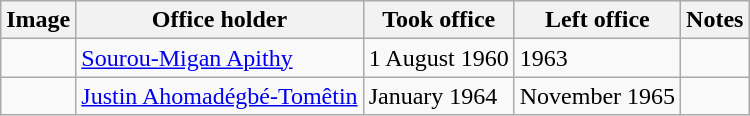<table class="wikitable">
<tr>
<th>Image</th>
<th>Office holder</th>
<th>Took office</th>
<th>Left office</th>
<th>Notes</th>
</tr>
<tr>
<td></td>
<td><a href='#'>Sourou-Migan Apithy</a></td>
<td>1 August 1960</td>
<td>1963</td>
<td></td>
</tr>
<tr>
<td></td>
<td><a href='#'>Justin Ahomadégbé-Tomêtin</a></td>
<td>January 1964</td>
<td>November 1965</td>
<td></td>
</tr>
</table>
